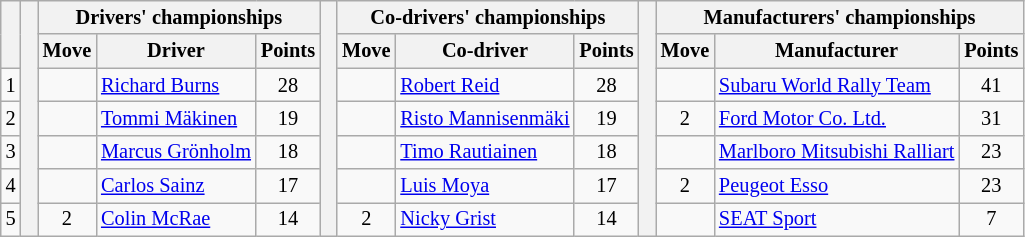<table class="wikitable" style="font-size:85%;">
<tr>
<th rowspan="2"></th>
<th rowspan="7" style="width:5px;"></th>
<th colspan="3">Drivers' championships</th>
<th rowspan="7" style="width:5px;"></th>
<th colspan="3" nowrap>Co-drivers' championships</th>
<th rowspan="7" style="width:5px;"></th>
<th colspan="3" nowrap>Manufacturers' championships</th>
</tr>
<tr>
<th>Move</th>
<th>Driver</th>
<th>Points</th>
<th>Move</th>
<th>Co-driver</th>
<th>Points</th>
<th>Move</th>
<th>Manufacturer</th>
<th>Points</th>
</tr>
<tr>
<td align="center">1</td>
<td align="center"></td>
<td> <a href='#'>Richard Burns</a></td>
<td align="center">28</td>
<td align="center"></td>
<td> <a href='#'>Robert Reid</a></td>
<td align="center">28</td>
<td align="center"></td>
<td> <a href='#'>Subaru World Rally Team</a></td>
<td align="center">41</td>
</tr>
<tr>
<td align="center">2</td>
<td align="center"></td>
<td> <a href='#'>Tommi Mäkinen</a></td>
<td align="center">19</td>
<td align="center"></td>
<td> <a href='#'>Risto Mannisenmäki</a></td>
<td align="center">19</td>
<td align="center"> 2</td>
<td> <a href='#'>Ford Motor Co. Ltd.</a></td>
<td align="center">31</td>
</tr>
<tr>
<td align="center">3</td>
<td align="center"></td>
<td> <a href='#'>Marcus Grönholm</a></td>
<td align="center">18</td>
<td align="center"></td>
<td> <a href='#'>Timo Rautiainen</a></td>
<td align="center">18</td>
<td align="center"></td>
<td> <a href='#'>Marlboro Mitsubishi Ralliart</a></td>
<td align="center">23</td>
</tr>
<tr>
<td align="center">4</td>
<td align="center"></td>
<td> <a href='#'>Carlos Sainz</a></td>
<td align="center">17</td>
<td align="center"></td>
<td> <a href='#'>Luis Moya</a></td>
<td align="center">17</td>
<td align="center"> 2</td>
<td> <a href='#'>Peugeot Esso</a></td>
<td align="center">23</td>
</tr>
<tr>
<td align="center">5</td>
<td align="center"> 2</td>
<td> <a href='#'>Colin McRae</a></td>
<td align="center">14</td>
<td align="center"> 2</td>
<td> <a href='#'>Nicky Grist</a></td>
<td align="center">14</td>
<td align="center"></td>
<td> <a href='#'>SEAT Sport</a></td>
<td align="center">7</td>
</tr>
</table>
